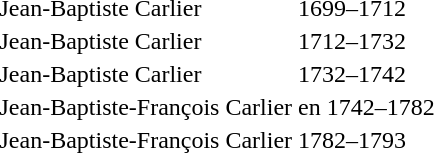<table>
<tr>
<td>Jean-Baptiste Carlier</td>
<td>1699–1712</td>
</tr>
<tr>
<td>Jean-Baptiste Carlier</td>
<td>1712–1732</td>
</tr>
<tr>
<td>Jean-Baptiste Carlier</td>
<td>1732–1742</td>
</tr>
<tr>
<td>Jean-Baptiste-François Carlier</td>
<td>en 1742–1782</td>
</tr>
<tr>
<td>Jean-Baptiste-François Carlier</td>
<td>1782–1793</td>
</tr>
</table>
